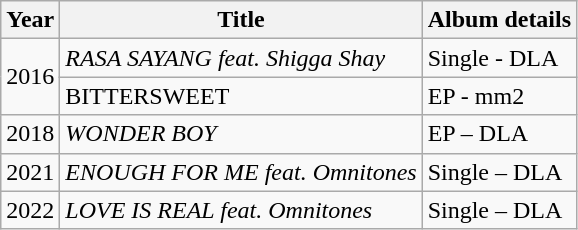<table class="wikitable sortable">
<tr>
<th>Year</th>
<th>Title</th>
<th><strong>Album details</strong></th>
</tr>
<tr>
<td rowspan="2">2016</td>
<td><em>RASA SAYANG feat. Shigga Shay</em></td>
<td>Single - DLA</td>
</tr>
<tr>
<td>BITTERSWEET</td>
<td>EP - mm2</td>
</tr>
<tr>
<td>2018</td>
<td><em>WONDER BOY</em></td>
<td>EP – DLA</td>
</tr>
<tr>
<td>2021</td>
<td><em>ENOUGH FOR ME feat. Omnitones</em></td>
<td>Single – DLA</td>
</tr>
<tr>
<td>2022</td>
<td><em>LOVE IS REAL feat. Omnitones</em></td>
<td>Single – DLA</td>
</tr>
</table>
